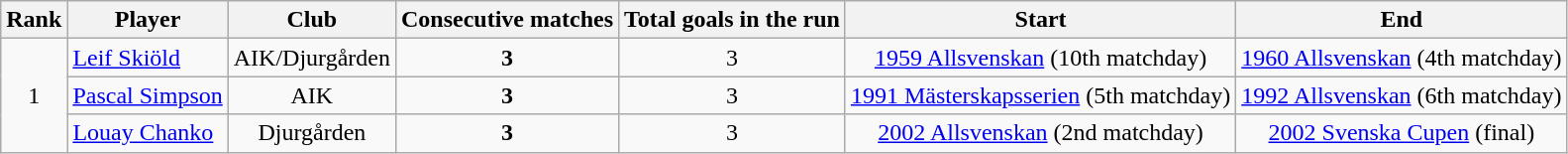<table class="wikitable" style="text-align:center;margin-left:1em">
<tr>
<th>Rank</th>
<th>Player</th>
<th>Club</th>
<th>Consecutive matches</th>
<th>Total goals in the run</th>
<th>Start</th>
<th>End</th>
</tr>
<tr>
<td rowspan=3 style="text-align:center;">1</td>
<td style="text-align:left;"> <a href='#'>Leif Skiöld</a></td>
<td style="text-align:center;">AIK/Djurgården</td>
<td style="text-align:center;"><strong>3</strong></td>
<td style="text-align:center;">3</td>
<td style="text-align:center;"><a href='#'>1959 Allsvenskan</a> (10th matchday)</td>
<td style="text-align:center;"><a href='#'>1960 Allsvenskan</a> (4th matchday)</td>
</tr>
<tr>
<td style="text-align:left;"> <a href='#'>Pascal Simpson</a></td>
<td style="text-align:center;">AIK</td>
<td style="text-align:center;"><strong>3</strong></td>
<td style="text-align:center;">3</td>
<td style="text-align:center;"><a href='#'>1991 Mästerskapsserien</a> (5th matchday)</td>
<td style="text-align:center;"><a href='#'>1992 Allsvenskan</a> (6th matchday)</td>
</tr>
<tr>
<td style="text-align:left;"> <a href='#'>Louay Chanko</a></td>
<td style="text-align:center;">Djurgården</td>
<td style="text-align:center;"><strong>3</strong></td>
<td style="text-align:center;">3</td>
<td style="text-align:center;"><a href='#'>2002 Allsvenskan</a> (2nd matchday)</td>
<td style="text-align:center;"><a href='#'>2002 Svenska Cupen</a> (final)</td>
</tr>
</table>
